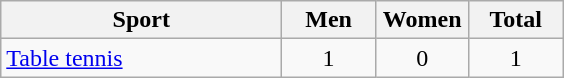<table class="wikitable sortable" style="text-align:center;">
<tr>
<th width=180>Sport</th>
<th width=55>Men</th>
<th width=55>Women</th>
<th width=55>Total</th>
</tr>
<tr>
<td align=left><a href='#'>Table tennis</a></td>
<td>1</td>
<td>0</td>
<td>1</td>
</tr>
</table>
